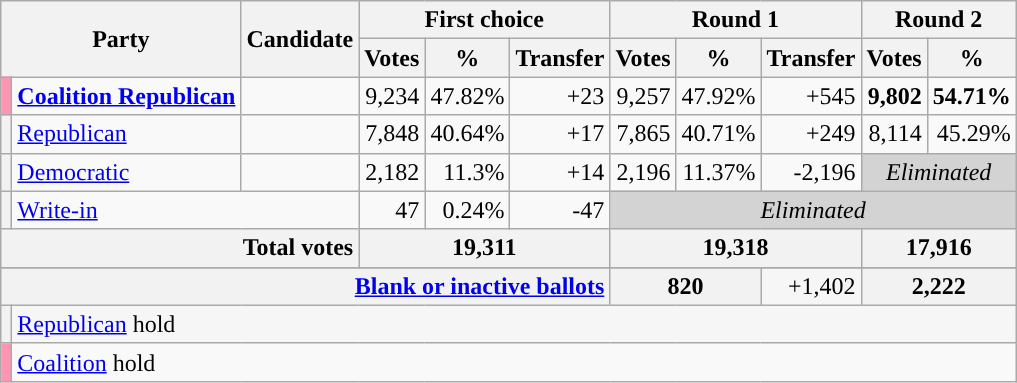<table class="wikitable sortable" style="text-align:right">
<tr>
<th colspan=2 rowspan=2>Party</th>
<th rowspan=2>Candidate</th>
<th colspan=3>First choice</th>
<th colspan=3>Round 1</th>
<th colspan=3>Round 2</th>
</tr>
<tr>
<th>Votes</th>
<th>%</th>
<th>Transfer</th>
<th>Votes</th>
<th>%</th>
<th>Transfer</th>
<th>Votes</th>
<th>%</th>
</tr>
<tr>
<th style="background-color:#ff95b3ff"></th>
<td style="text-align:left"><strong><a href='#'>Coalition Republican</a></strong></td>
<td style="text-align:left" scope="row"><strong></strong></td>
<td>9,234</td>
<td>47.82%</td>
<td>+23</td>
<td>9,257</td>
<td>47.92%</td>
<td>+545</td>
<td><strong>9,802 </strong></td>
<td><strong>54.71%</strong></td>
</tr>
<tr>
<th style="background-color:"></th>
<td style="text-align:left"><a href='#'>Republican</a></td>
<td style="text-align:left" scope="row"></td>
<td>7,848</td>
<td>40.64%</td>
<td>+17</td>
<td>7,865</td>
<td>40.71%</td>
<td>+249</td>
<td>8,114</td>
<td>45.29%</td>
</tr>
<tr>
<th style="background-color:"></th>
<td style="text-align:left"><a href='#'>Democratic</a></td>
<td style="text-align:left" scope="row"></td>
<td>2,182</td>
<td>11.3%</td>
<td>+14</td>
<td>2,196</td>
<td>11.37%</td>
<td>-2,196</td>
<td colspan="2"  style="background:lightgrey; text-align:center;"><em>Eliminated</em></td>
</tr>
<tr>
<th style="background-color:"></th>
<td style="text-align:left" colspan=2><a href='#'>Write-in</a></td>
<td>47</td>
<td>0.24%</td>
<td>-47</td>
<td colspan="5"  style="background:lightgrey; text-align:center;"><em>Eliminated</em></td>
</tr>
<tr class="sortbottom" style="background-color:#F6F6F6">
<th colspan=3 scope="row" style="text-align:right;"><strong>Total votes</strong></th>
<th colspan=3><strong>19,311</strong></th>
<th colspan=3><strong>19,318</strong></th>
<th colspan=3><strong>17,916</strong></th>
</tr>
<tr class="sortbottom">
</tr>
<tr class="sortbottom" style="background-color:#F6F6F6">
<th colspan=6 scope="row" style="text-align:right;"><a href='#'>Blank or inactive ballots</a></th>
<th colspan=2>820</th>
<td>+1,402</td>
<th colspan=2>2,222</th>
</tr>
<tr class="sortbottom" style="background:#f6f6f6;">
<th style="background-color:"></th>
<td colspan="13" style="text-align:left"><a href='#'>Republican</a> hold</td>
</tr>
<tr>
<th style="background-color:#ff95b3ff"></th>
<td colspan="13" style="text-align:left"><a href='#'>Coalition</a> hold</td>
</tr>
</table>
